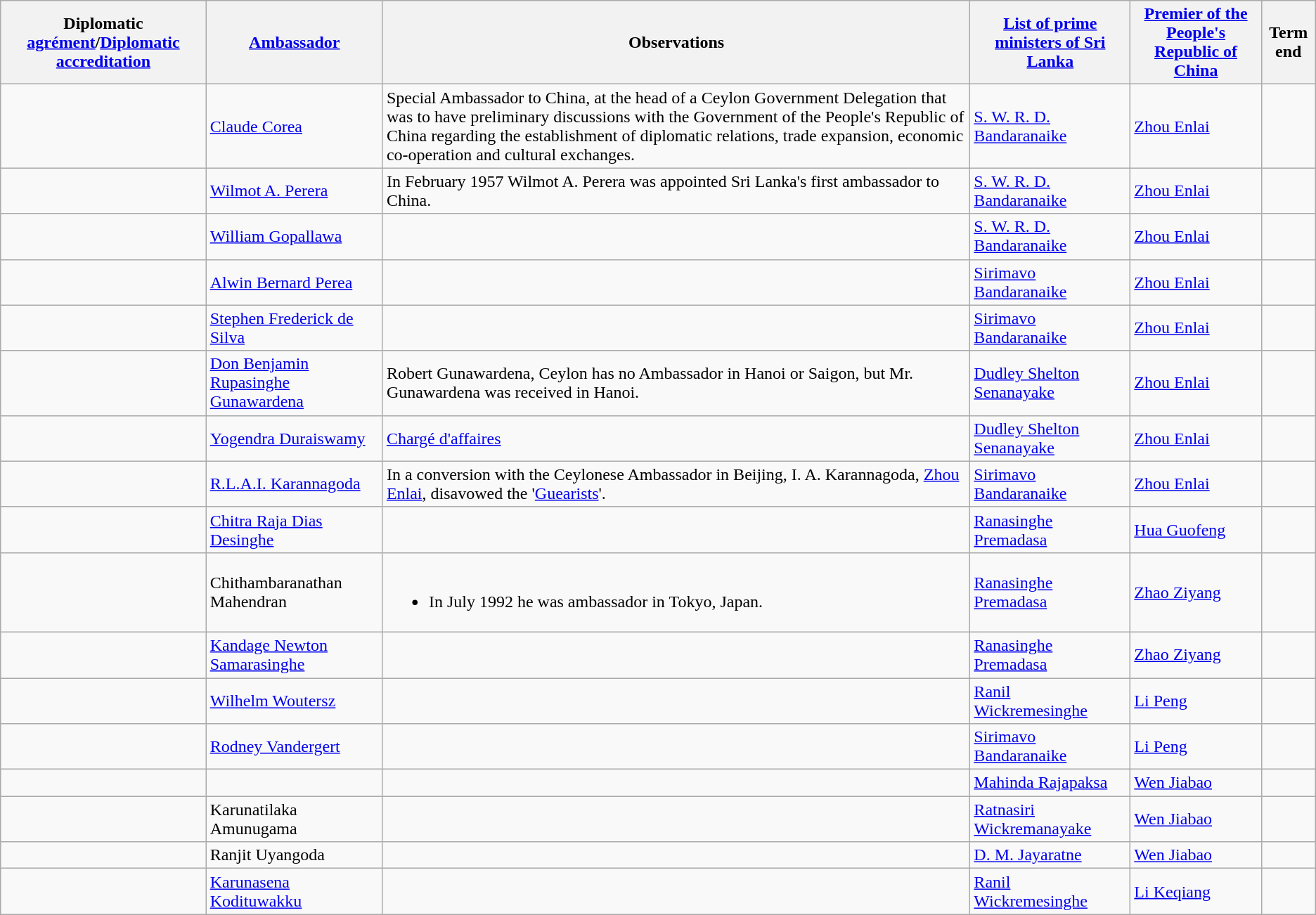<table class="wikitable sortable">
<tr>
<th>Diplomatic <a href='#'>agrément</a>/<a href='#'>Diplomatic accreditation</a></th>
<th><a href='#'>Ambassador</a></th>
<th>Observations</th>
<th><a href='#'>List of prime ministers of Sri Lanka</a></th>
<th><a href='#'>Premier of the People's Republic of China</a></th>
<th>Term end</th>
</tr>
<tr>
<td></td>
<td><a href='#'>Claude Corea</a></td>
<td>Special Ambassador to China, at the head of a Ceylon Government Delegation that was to have preliminary discussions with the Government of the People's Republic of China regarding the establishment of diplomatic relations, trade expansion, economic co-operation and cultural exchanges.</td>
<td><a href='#'>S. W. R. D. Bandaranaike</a></td>
<td><a href='#'>Zhou Enlai</a></td>
<td></td>
</tr>
<tr>
<td></td>
<td><a href='#'>Wilmot A. Perera</a></td>
<td>In February 1957 Wilmot A. Perera was appointed Sri Lanka's first ambassador to China.</td>
<td><a href='#'>S. W. R. D. Bandaranaike</a></td>
<td><a href='#'>Zhou Enlai</a></td>
<td></td>
</tr>
<tr>
<td></td>
<td><a href='#'>William Gopallawa</a></td>
<td></td>
<td><a href='#'>S. W. R. D. Bandaranaike</a></td>
<td><a href='#'>Zhou Enlai</a></td>
<td></td>
</tr>
<tr>
<td></td>
<td><a href='#'>Alwin Bernard Perea</a></td>
<td></td>
<td><a href='#'>Sirimavo Bandaranaike</a></td>
<td><a href='#'>Zhou Enlai</a></td>
<td></td>
</tr>
<tr>
<td></td>
<td><a href='#'>Stephen Frederick de Silva</a></td>
<td></td>
<td><a href='#'>Sirimavo Bandaranaike</a></td>
<td><a href='#'>Zhou Enlai</a></td>
<td></td>
</tr>
<tr>
<td></td>
<td><a href='#'>Don Benjamin Rupasinghe Gunawardena</a></td>
<td>Robert Gunawardena, Ceylon has no Ambassador in Hanoi or Saigon, but Mr. Gunawardena was received in Hanoi.</td>
<td><a href='#'>Dudley Shelton Senanayake</a></td>
<td><a href='#'>Zhou Enlai</a></td>
<td></td>
</tr>
<tr>
<td></td>
<td><a href='#'>Yogendra Duraiswamy</a></td>
<td><a href='#'>Chargé d'affaires</a></td>
<td><a href='#'>Dudley Shelton Senanayake</a></td>
<td><a href='#'>Zhou Enlai</a></td>
<td></td>
</tr>
<tr>
<td></td>
<td><a href='#'>R.L.A.I. Karannagoda</a></td>
<td>In a conversion with the Ceylonese Ambassador in Beijing, I. A. Karannagoda, <a href='#'>Zhou Enlai</a>, disavowed the '<a href='#'>Guearists</a>'.</td>
<td><a href='#'>Sirimavo Bandaranaike</a></td>
<td><a href='#'>Zhou Enlai</a></td>
<td></td>
</tr>
<tr>
<td></td>
<td><a href='#'>Chitra Raja Dias Desinghe</a></td>
<td></td>
<td><a href='#'>Ranasinghe Premadasa</a></td>
<td><a href='#'>Hua Guofeng</a></td>
<td></td>
</tr>
<tr>
<td></td>
<td>Chithambaranathan Mahendran</td>
<td><br><ul><li>In July 1992 he was ambassador in Tokyo, Japan.</li></ul></td>
<td><a href='#'>Ranasinghe Premadasa</a></td>
<td><a href='#'>Zhao Ziyang</a></td>
<td></td>
</tr>
<tr>
<td></td>
<td><a href='#'>Kandage Newton Samarasinghe</a></td>
<td></td>
<td><a href='#'>Ranasinghe Premadasa</a></td>
<td><a href='#'>Zhao Ziyang</a></td>
<td></td>
</tr>
<tr>
<td></td>
<td><a href='#'>Wilhelm Woutersz</a></td>
<td></td>
<td><a href='#'>Ranil Wickremesinghe</a></td>
<td><a href='#'>Li Peng</a></td>
<td></td>
</tr>
<tr>
<td></td>
<td><a href='#'>Rodney Vandergert</a></td>
<td></td>
<td><a href='#'>Sirimavo Bandaranaike</a></td>
<td><a href='#'>Li Peng</a></td>
<td></td>
</tr>
<tr>
<td></td>
<td></td>
<td></td>
<td><a href='#'>Mahinda Rajapaksa</a></td>
<td><a href='#'>Wen Jiabao</a></td>
<td></td>
</tr>
<tr>
<td></td>
<td>Karunatilaka Amunugama</td>
<td></td>
<td><a href='#'>Ratnasiri Wickremanayake</a></td>
<td><a href='#'>Wen Jiabao</a></td>
<td></td>
</tr>
<tr>
<td></td>
<td>Ranjit Uyangoda</td>
<td></td>
<td><a href='#'>D. M. Jayaratne</a></td>
<td><a href='#'>Wen Jiabao</a></td>
<td></td>
</tr>
<tr>
<td></td>
<td><a href='#'>Karunasena Kodituwakku</a></td>
<td></td>
<td><a href='#'>Ranil Wickremesinghe</a></td>
<td><a href='#'>Li Keqiang</a></td>
<td></td>
</tr>
</table>
